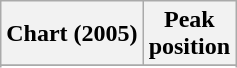<table class="wikitable sortable plainrowheaders" style="text-align:center">
<tr>
<th scope="col">Chart (2005)</th>
<th scope="col">Peak<br>position</th>
</tr>
<tr>
</tr>
<tr>
</tr>
</table>
